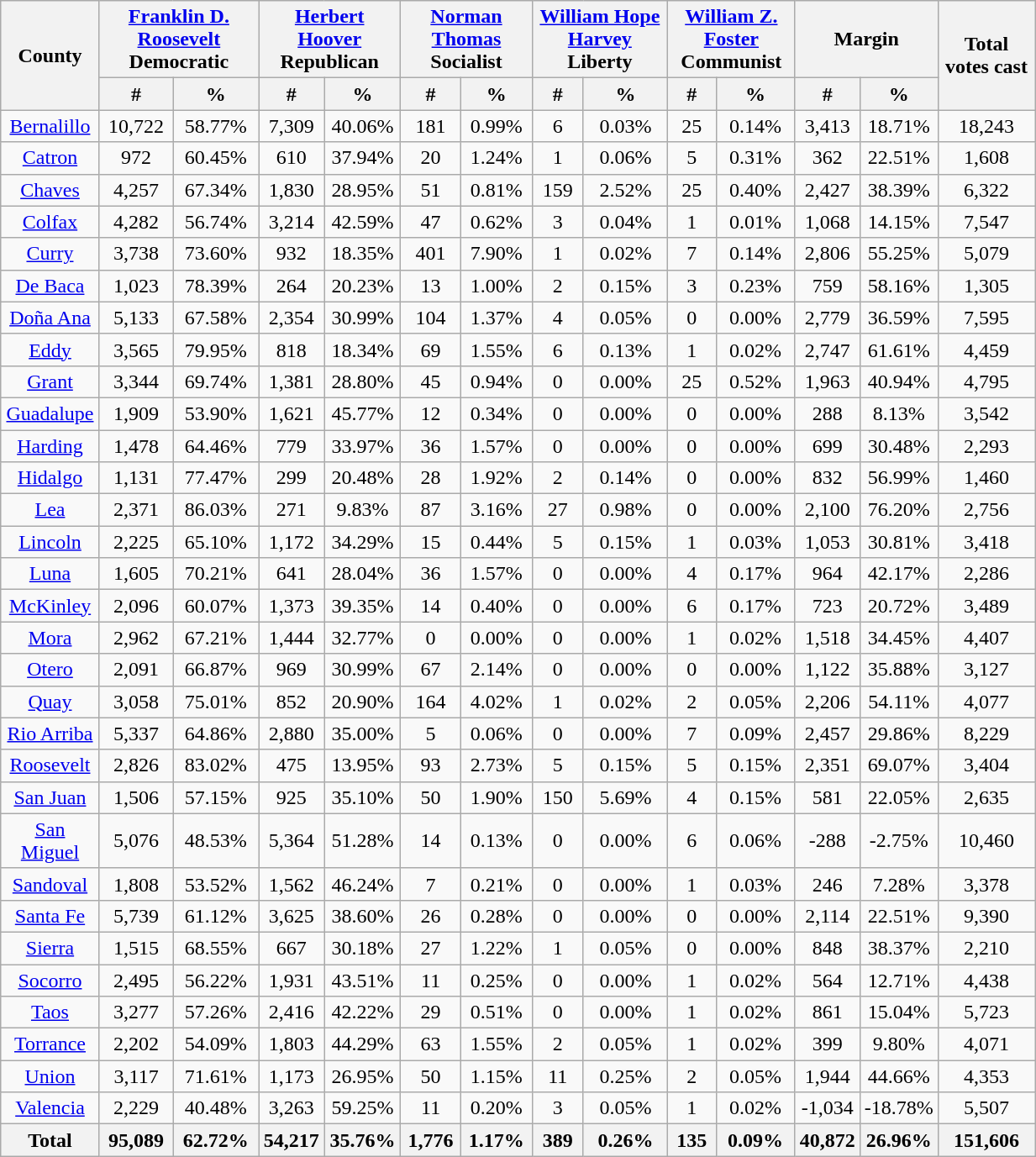<table width="65%" class="wikitable sortable" style="text-align:center">
<tr>
<th style="text-align:center;" rowspan="2">County</th>
<th style="text-align:center;" colspan="2"><a href='#'>Franklin D. Roosevelt</a><br>Democratic</th>
<th style="text-align:center;" colspan="2"><a href='#'>Herbert Hoover</a><br>Republican</th>
<th style="text-align:center;" colspan="2"><a href='#'>Norman Thomas</a><br>Socialist</th>
<th style="text-align:center;" colspan="2"><a href='#'>William Hope Harvey</a><br>Liberty</th>
<th style="text-align:center;" colspan="2"><a href='#'>William Z. Foster</a><br>Communist</th>
<th style="text-align:center;" colspan="2">Margin</th>
<th style="text-align:center;" rowspan="2">Total votes cast</th>
</tr>
<tr>
<th style="text-align:center;" data-sort-type="number">#</th>
<th style="text-align:center;" data-sort-type="number">%</th>
<th style="text-align:center;" data-sort-type="number">#</th>
<th style="text-align:center;" data-sort-type="number">%</th>
<th style="text-align:center;" data-sort-type="number">#</th>
<th style="text-align:center;" data-sort-type="number">%</th>
<th style="text-align:center;" data-sort-type="number">#</th>
<th style="text-align:center;" data-sort-type="number">%</th>
<th style="text-align:center;" data-sort-type="number">#</th>
<th style="text-align:center;" data-sort-type="number">%</th>
<th style="text-align:center;" data-sort-type="number">#</th>
<th style="text-align:center;" data-sort-type="number">%</th>
</tr>
<tr style="text-align:center;">
<td><a href='#'>Bernalillo</a></td>
<td>10,722</td>
<td>58.77%</td>
<td>7,309</td>
<td>40.06%</td>
<td>181</td>
<td>0.99%</td>
<td>6</td>
<td>0.03%</td>
<td>25</td>
<td>0.14%</td>
<td>3,413</td>
<td>18.71%</td>
<td>18,243</td>
</tr>
<tr style="text-align:center;">
<td><a href='#'>Catron</a></td>
<td>972</td>
<td>60.45%</td>
<td>610</td>
<td>37.94%</td>
<td>20</td>
<td>1.24%</td>
<td>1</td>
<td>0.06%</td>
<td>5</td>
<td>0.31%</td>
<td>362</td>
<td>22.51%</td>
<td>1,608</td>
</tr>
<tr style="text-align:center;">
<td><a href='#'>Chaves</a></td>
<td>4,257</td>
<td>67.34%</td>
<td>1,830</td>
<td>28.95%</td>
<td>51</td>
<td>0.81%</td>
<td>159</td>
<td>2.52%</td>
<td>25</td>
<td>0.40%</td>
<td>2,427</td>
<td>38.39%</td>
<td>6,322</td>
</tr>
<tr style="text-align:center;">
<td><a href='#'>Colfax</a></td>
<td>4,282</td>
<td>56.74%</td>
<td>3,214</td>
<td>42.59%</td>
<td>47</td>
<td>0.62%</td>
<td>3</td>
<td>0.04%</td>
<td>1</td>
<td>0.01%</td>
<td>1,068</td>
<td>14.15%</td>
<td>7,547</td>
</tr>
<tr style="text-align:center;">
<td><a href='#'>Curry</a></td>
<td>3,738</td>
<td>73.60%</td>
<td>932</td>
<td>18.35%</td>
<td>401</td>
<td>7.90%</td>
<td>1</td>
<td>0.02%</td>
<td>7</td>
<td>0.14%</td>
<td>2,806</td>
<td>55.25%</td>
<td>5,079</td>
</tr>
<tr style="text-align:center;">
<td><a href='#'>De Baca</a></td>
<td>1,023</td>
<td>78.39%</td>
<td>264</td>
<td>20.23%</td>
<td>13</td>
<td>1.00%</td>
<td>2</td>
<td>0.15%</td>
<td>3</td>
<td>0.23%</td>
<td>759</td>
<td>58.16%</td>
<td>1,305</td>
</tr>
<tr style="text-align:center;">
<td><a href='#'>Doña Ana</a></td>
<td>5,133</td>
<td>67.58%</td>
<td>2,354</td>
<td>30.99%</td>
<td>104</td>
<td>1.37%</td>
<td>4</td>
<td>0.05%</td>
<td>0</td>
<td>0.00%</td>
<td>2,779</td>
<td>36.59%</td>
<td>7,595</td>
</tr>
<tr style="text-align:center;">
<td><a href='#'>Eddy</a></td>
<td>3,565</td>
<td>79.95%</td>
<td>818</td>
<td>18.34%</td>
<td>69</td>
<td>1.55%</td>
<td>6</td>
<td>0.13%</td>
<td>1</td>
<td>0.02%</td>
<td>2,747</td>
<td>61.61%</td>
<td>4,459</td>
</tr>
<tr style="text-align:center;">
<td><a href='#'>Grant</a></td>
<td>3,344</td>
<td>69.74%</td>
<td>1,381</td>
<td>28.80%</td>
<td>45</td>
<td>0.94%</td>
<td>0</td>
<td>0.00%</td>
<td>25</td>
<td>0.52%</td>
<td>1,963</td>
<td>40.94%</td>
<td>4,795</td>
</tr>
<tr style="text-align:center;">
<td><a href='#'>Guadalupe</a></td>
<td>1,909</td>
<td>53.90%</td>
<td>1,621</td>
<td>45.77%</td>
<td>12</td>
<td>0.34%</td>
<td>0</td>
<td>0.00%</td>
<td>0</td>
<td>0.00%</td>
<td>288</td>
<td>8.13%</td>
<td>3,542</td>
</tr>
<tr style="text-align:center;">
<td><a href='#'>Harding</a></td>
<td>1,478</td>
<td>64.46%</td>
<td>779</td>
<td>33.97%</td>
<td>36</td>
<td>1.57%</td>
<td>0</td>
<td>0.00%</td>
<td>0</td>
<td>0.00%</td>
<td>699</td>
<td>30.48%</td>
<td>2,293</td>
</tr>
<tr style="text-align:center;">
<td><a href='#'>Hidalgo</a></td>
<td>1,131</td>
<td>77.47%</td>
<td>299</td>
<td>20.48%</td>
<td>28</td>
<td>1.92%</td>
<td>2</td>
<td>0.14%</td>
<td>0</td>
<td>0.00%</td>
<td>832</td>
<td>56.99%</td>
<td>1,460</td>
</tr>
<tr style="text-align:center;">
<td><a href='#'>Lea</a></td>
<td>2,371</td>
<td>86.03%</td>
<td>271</td>
<td>9.83%</td>
<td>87</td>
<td>3.16%</td>
<td>27</td>
<td>0.98%</td>
<td>0</td>
<td>0.00%</td>
<td>2,100</td>
<td>76.20%</td>
<td>2,756</td>
</tr>
<tr style="text-align:center;">
<td><a href='#'>Lincoln</a></td>
<td>2,225</td>
<td>65.10%</td>
<td>1,172</td>
<td>34.29%</td>
<td>15</td>
<td>0.44%</td>
<td>5</td>
<td>0.15%</td>
<td>1</td>
<td>0.03%</td>
<td>1,053</td>
<td>30.81%</td>
<td>3,418</td>
</tr>
<tr style="text-align:center;">
<td><a href='#'>Luna</a></td>
<td>1,605</td>
<td>70.21%</td>
<td>641</td>
<td>28.04%</td>
<td>36</td>
<td>1.57%</td>
<td>0</td>
<td>0.00%</td>
<td>4</td>
<td>0.17%</td>
<td>964</td>
<td>42.17%</td>
<td>2,286</td>
</tr>
<tr style="text-align:center;">
<td><a href='#'>McKinley</a></td>
<td>2,096</td>
<td>60.07%</td>
<td>1,373</td>
<td>39.35%</td>
<td>14</td>
<td>0.40%</td>
<td>0</td>
<td>0.00%</td>
<td>6</td>
<td>0.17%</td>
<td>723</td>
<td>20.72%</td>
<td>3,489</td>
</tr>
<tr style="text-align:center;">
<td><a href='#'>Mora</a></td>
<td>2,962</td>
<td>67.21%</td>
<td>1,444</td>
<td>32.77%</td>
<td>0</td>
<td>0.00%</td>
<td>0</td>
<td>0.00%</td>
<td>1</td>
<td>0.02%</td>
<td>1,518</td>
<td>34.45%</td>
<td>4,407</td>
</tr>
<tr style="text-align:center;">
<td><a href='#'>Otero</a></td>
<td>2,091</td>
<td>66.87%</td>
<td>969</td>
<td>30.99%</td>
<td>67</td>
<td>2.14%</td>
<td>0</td>
<td>0.00%</td>
<td>0</td>
<td>0.00%</td>
<td>1,122</td>
<td>35.88%</td>
<td>3,127</td>
</tr>
<tr style="text-align:center;">
<td><a href='#'>Quay</a></td>
<td>3,058</td>
<td>75.01%</td>
<td>852</td>
<td>20.90%</td>
<td>164</td>
<td>4.02%</td>
<td>1</td>
<td>0.02%</td>
<td>2</td>
<td>0.05%</td>
<td>2,206</td>
<td>54.11%</td>
<td>4,077</td>
</tr>
<tr style="text-align:center;">
<td><a href='#'>Rio Arriba</a></td>
<td>5,337</td>
<td>64.86%</td>
<td>2,880</td>
<td>35.00%</td>
<td>5</td>
<td>0.06%</td>
<td>0</td>
<td>0.00%</td>
<td>7</td>
<td>0.09%</td>
<td>2,457</td>
<td>29.86%</td>
<td>8,229</td>
</tr>
<tr style="text-align:center;">
<td><a href='#'>Roosevelt</a></td>
<td>2,826</td>
<td>83.02%</td>
<td>475</td>
<td>13.95%</td>
<td>93</td>
<td>2.73%</td>
<td>5</td>
<td>0.15%</td>
<td>5</td>
<td>0.15%</td>
<td>2,351</td>
<td>69.07%</td>
<td>3,404</td>
</tr>
<tr style="text-align:center;">
<td><a href='#'>San Juan</a></td>
<td>1,506</td>
<td>57.15%</td>
<td>925</td>
<td>35.10%</td>
<td>50</td>
<td>1.90%</td>
<td>150</td>
<td>5.69%</td>
<td>4</td>
<td>0.15%</td>
<td>581</td>
<td>22.05%</td>
<td>2,635</td>
</tr>
<tr style="text-align:center;">
<td><a href='#'>San Miguel</a></td>
<td>5,076</td>
<td>48.53%</td>
<td>5,364</td>
<td>51.28%</td>
<td>14</td>
<td>0.13%</td>
<td>0</td>
<td>0.00%</td>
<td>6</td>
<td>0.06%</td>
<td>-288</td>
<td>-2.75%</td>
<td>10,460</td>
</tr>
<tr style="text-align:center;">
<td><a href='#'>Sandoval</a></td>
<td>1,808</td>
<td>53.52%</td>
<td>1,562</td>
<td>46.24%</td>
<td>7</td>
<td>0.21%</td>
<td>0</td>
<td>0.00%</td>
<td>1</td>
<td>0.03%</td>
<td>246</td>
<td>7.28%</td>
<td>3,378</td>
</tr>
<tr style="text-align:center;">
<td><a href='#'>Santa Fe</a></td>
<td>5,739</td>
<td>61.12%</td>
<td>3,625</td>
<td>38.60%</td>
<td>26</td>
<td>0.28%</td>
<td>0</td>
<td>0.00%</td>
<td>0</td>
<td>0.00%</td>
<td>2,114</td>
<td>22.51%</td>
<td>9,390</td>
</tr>
<tr style="text-align:center;">
<td><a href='#'>Sierra</a></td>
<td>1,515</td>
<td>68.55%</td>
<td>667</td>
<td>30.18%</td>
<td>27</td>
<td>1.22%</td>
<td>1</td>
<td>0.05%</td>
<td>0</td>
<td>0.00%</td>
<td>848</td>
<td>38.37%</td>
<td>2,210</td>
</tr>
<tr style="text-align:center;">
<td><a href='#'>Socorro</a></td>
<td>2,495</td>
<td>56.22%</td>
<td>1,931</td>
<td>43.51%</td>
<td>11</td>
<td>0.25%</td>
<td>0</td>
<td>0.00%</td>
<td>1</td>
<td>0.02%</td>
<td>564</td>
<td>12.71%</td>
<td>4,438</td>
</tr>
<tr style="text-align:center;">
<td><a href='#'>Taos</a></td>
<td>3,277</td>
<td>57.26%</td>
<td>2,416</td>
<td>42.22%</td>
<td>29</td>
<td>0.51%</td>
<td>0</td>
<td>0.00%</td>
<td>1</td>
<td>0.02%</td>
<td>861</td>
<td>15.04%</td>
<td>5,723</td>
</tr>
<tr style="text-align:center;">
<td><a href='#'>Torrance</a></td>
<td>2,202</td>
<td>54.09%</td>
<td>1,803</td>
<td>44.29%</td>
<td>63</td>
<td>1.55%</td>
<td>2</td>
<td>0.05%</td>
<td>1</td>
<td>0.02%</td>
<td>399</td>
<td>9.80%</td>
<td>4,071</td>
</tr>
<tr style="text-align:center;">
<td><a href='#'>Union</a></td>
<td>3,117</td>
<td>71.61%</td>
<td>1,173</td>
<td>26.95%</td>
<td>50</td>
<td>1.15%</td>
<td>11</td>
<td>0.25%</td>
<td>2</td>
<td>0.05%</td>
<td>1,944</td>
<td>44.66%</td>
<td>4,353</td>
</tr>
<tr style="text-align:center;">
<td><a href='#'>Valencia</a></td>
<td>2,229</td>
<td>40.48%</td>
<td>3,263</td>
<td>59.25%</td>
<td>11</td>
<td>0.20%</td>
<td>3</td>
<td>0.05%</td>
<td>1</td>
<td>0.02%</td>
<td>-1,034</td>
<td>-18.78%</td>
<td>5,507</td>
</tr>
<tr style="text-align:center;">
<th>Total</th>
<th>95,089</th>
<th>62.72%</th>
<th>54,217</th>
<th>35.76%</th>
<th>1,776</th>
<th>1.17%</th>
<th>389</th>
<th>0.26%</th>
<th>135</th>
<th>0.09%</th>
<th>40,872</th>
<th>26.96%</th>
<th>151,606</th>
</tr>
</table>
